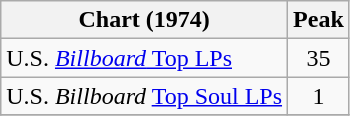<table class="wikitable">
<tr>
<th>Chart (1974)</th>
<th>Peak<br></th>
</tr>
<tr>
<td>U.S. <a href='#'><em>Billboard</em> Top LPs</a></td>
<td align="center">35</td>
</tr>
<tr>
<td>U.S. <em>Billboard</em> <a href='#'>Top Soul LPs</a></td>
<td align="center">1</td>
</tr>
<tr>
</tr>
</table>
